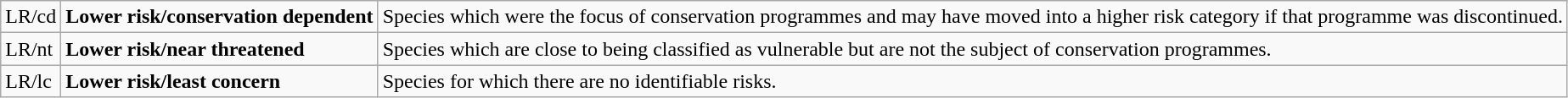<table class="wikitable" style="text-align:left">
<tr>
<td>LR/cd</td>
<td><strong>Lower risk/conservation dependent</strong></td>
<td>Species which were the focus of conservation programmes and may have moved into a higher risk category if that programme was discontinued.</td>
</tr>
<tr>
<td>LR/nt</td>
<td><strong>Lower risk/near threatened</strong></td>
<td>Species which are close to being classified as vulnerable but are not the subject of conservation programmes.</td>
</tr>
<tr>
<td>LR/lc</td>
<td><strong>Lower risk/least concern</strong></td>
<td>Species for which there are no identifiable risks.</td>
</tr>
</table>
